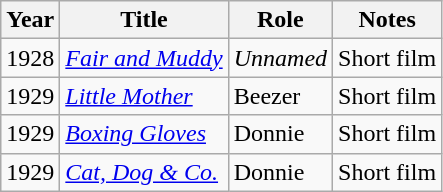<table class="wikitable sortable">
<tr>
<th>Year</th>
<th>Title</th>
<th>Role</th>
<th class="unsortable">Notes</th>
</tr>
<tr>
<td>1928</td>
<td><em><a href='#'>Fair and Muddy</a></em></td>
<td><em>Unnamed</em></td>
<td>Short film</td>
</tr>
<tr>
<td>1929</td>
<td><em><a href='#'>Little Mother</a></em></td>
<td>Beezer</td>
<td>Short film</td>
</tr>
<tr>
<td>1929</td>
<td><em><a href='#'>Boxing Gloves</a></em></td>
<td>Donnie</td>
<td>Short film</td>
</tr>
<tr>
<td>1929</td>
<td><em><a href='#'>Cat, Dog & Co.</a></em></td>
<td>Donnie</td>
<td>Short film</td>
</tr>
</table>
